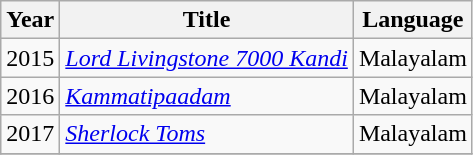<table class="wikitable">
<tr>
<th>Year</th>
<th>Title</th>
<th>Language</th>
</tr>
<tr>
<td>2015</td>
<td><em><a href='#'>Lord Livingstone 7000 Kandi</a></em></td>
<td>Malayalam</td>
</tr>
<tr>
<td>2016</td>
<td><em><a href='#'>Kammatipaadam</a></em></td>
<td>Malayalam</td>
</tr>
<tr>
<td>2017</td>
<td><em><a href='#'>Sherlock Toms</a></em></td>
<td>Malayalam</td>
</tr>
<tr>
</tr>
</table>
